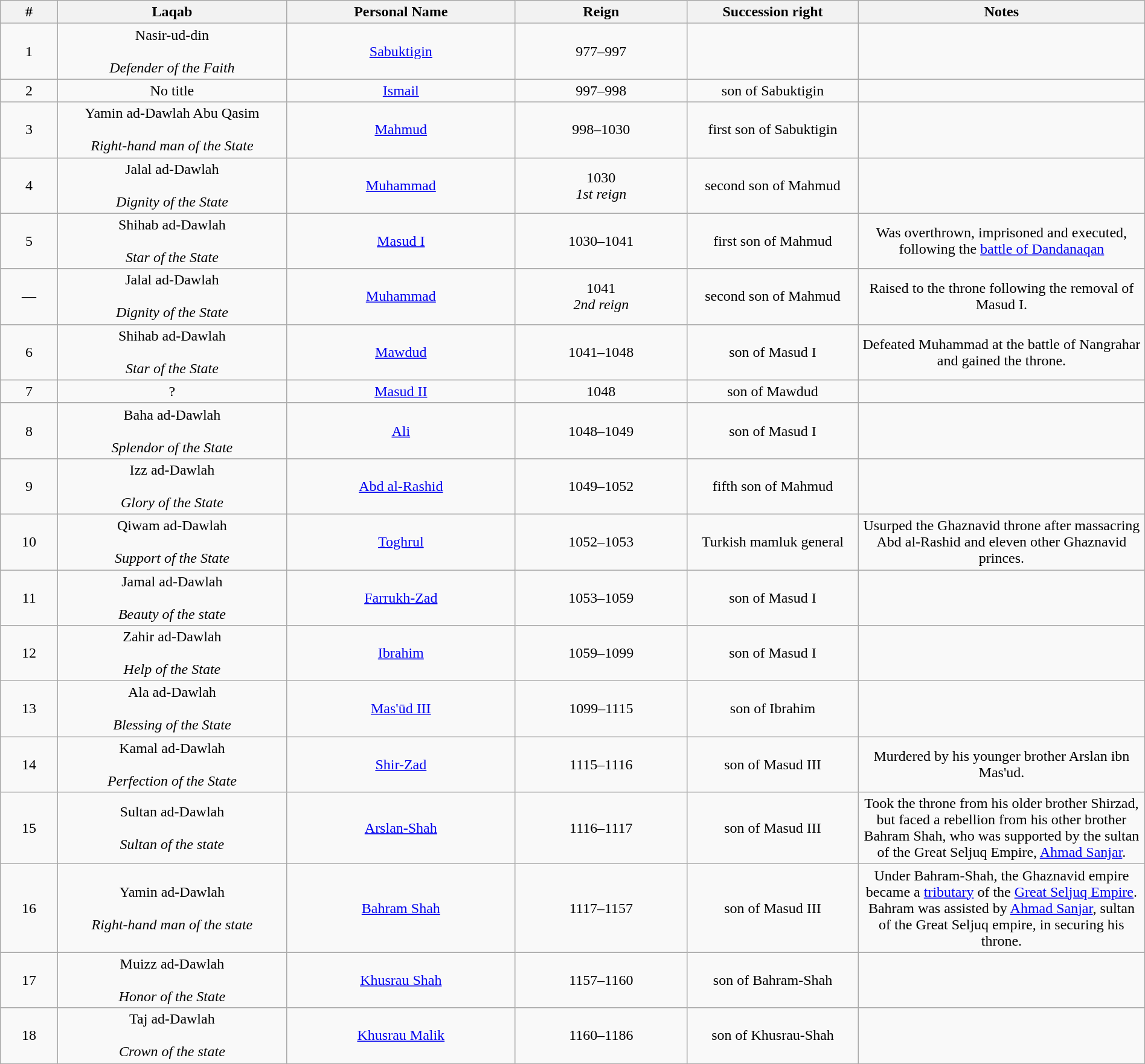<table class="wikitable" style="width:100%; text-align:center;">
<tr>
<th width="5%">#</th>
<th width="20%">Laqab</th>
<th width="20%">Personal Name</th>
<th width="15%">Reign</th>
<th width="15%">Succession right</th>
<th width="25%">Notes</th>
</tr>
<tr>
<td>1</td>
<td>Nasir-ud-din<br><br><em>Defender of the Faith</em></td>
<td><a href='#'>Sabuktigin</a></td>
<td>977–997</td>
<td></td>
<td></td>
</tr>
<tr>
<td>2</td>
<td>No title</td>
<td><a href='#'>Ismail</a></td>
<td>997–998</td>
<td>son of Sabuktigin</td>
<td></td>
</tr>
<tr>
<td>3</td>
<td>Yamin ad-Dawlah Abu Qasim<br><br><em>Right-hand man of the State</em></td>
<td><a href='#'>Mahmud</a></td>
<td>998–1030</td>
<td>first son of Sabuktigin</td>
<td></td>
</tr>
<tr>
<td>4</td>
<td>Jalal ad-Dawlah<br><br><em>Dignity of the State</em></td>
<td><a href='#'>Muhammad</a></td>
<td>1030<br><em>1st reign</em></td>
<td>second son of Mahmud</td>
<td></td>
</tr>
<tr>
<td>5</td>
<td>Shihab ad-Dawlah<br><br><em>Star of the State</em></td>
<td><a href='#'>Masud I</a></td>
<td>1030–1041</td>
<td>first son of Mahmud</td>
<td>Was overthrown, imprisoned and executed, following the <a href='#'>battle of Dandanaqan</a></td>
</tr>
<tr>
<td>—</td>
<td>Jalal ad-Dawlah<br><br><em>Dignity of the State</em></td>
<td><a href='#'>Muhammad</a></td>
<td>1041<br><em>2nd reign</em></td>
<td>second son of Mahmud</td>
<td>Raised to the throne following the removal of Masud I.</td>
</tr>
<tr>
<td>6</td>
<td>Shihab ad-Dawlah<br><br><em>Star of the State</em></td>
<td><a href='#'>Mawdud</a></td>
<td>1041–1048</td>
<td>son of Masud I</td>
<td>Defeated Muhammad at the battle of Nangrahar and gained the throne.</td>
</tr>
<tr>
<td>7</td>
<td>?<br></td>
<td><a href='#'>Masud II</a></td>
<td>1048</td>
<td>son of Mawdud</td>
<td></td>
</tr>
<tr>
<td>8</td>
<td>Baha ad-Dawlah<br><br><em>Splendor of the State</em></td>
<td><a href='#'>Ali</a></td>
<td>1048–1049</td>
<td>son of Masud I</td>
<td></td>
</tr>
<tr>
<td>9</td>
<td>Izz ad-Dawlah<br><br><em>Glory of the State</em></td>
<td><a href='#'>Abd al-Rashid</a></td>
<td>1049–1052</td>
<td>fifth son of Mahmud</td>
<td></td>
</tr>
<tr>
<td>10</td>
<td>Qiwam ad-Dawlah<br><br><em>Support of the State</em></td>
<td><a href='#'>Toghrul</a></td>
<td>1052–1053</td>
<td>Turkish mamluk general</td>
<td>Usurped the Ghaznavid throne after massacring Abd al-Rashid and eleven other Ghaznavid princes.</td>
</tr>
<tr>
<td>11</td>
<td>Jamal ad-Dawlah<br><br><em>Beauty of the state</em></td>
<td><a href='#'>Farrukh-Zad</a></td>
<td>1053–1059</td>
<td>son of Masud I</td>
<td></td>
</tr>
<tr>
<td>12</td>
<td>Zahir ad-Dawlah<br><br><em>Help of the State</em></td>
<td><a href='#'>Ibrahim</a></td>
<td>1059–1099</td>
<td>son of Masud I</td>
<td></td>
</tr>
<tr>
<td>13</td>
<td>Ala ad-Dawlah<br><br><em>Blessing of the State</em></td>
<td><a href='#'>Mas'ūd III</a></td>
<td>1099–1115</td>
<td>son of Ibrahim</td>
<td></td>
</tr>
<tr>
<td>14</td>
<td>Kamal ad-Dawlah<br><br><em>Perfection of the State</em></td>
<td><a href='#'>Shir-Zad</a></td>
<td>1115–1116</td>
<td>son of Masud III</td>
<td>Murdered by his younger brother Arslan ibn Mas'ud.</td>
</tr>
<tr>
<td>15</td>
<td>Sultan ad-Dawlah<br><br><em>Sultan of the state</em></td>
<td><a href='#'>Arslan-Shah</a></td>
<td>1116–1117</td>
<td>son of Masud III</td>
<td>Took the throne from his older brother Shirzad, but faced a rebellion from his other brother Bahram Shah, who was supported by the sultan of the Great Seljuq Empire, <a href='#'>Ahmad Sanjar</a>.</td>
</tr>
<tr>
<td>16</td>
<td>Yamin ad-Dawlah<br><br><em>Right-hand man of the state</em></td>
<td><a href='#'>Bahram Shah</a></td>
<td>1117–1157</td>
<td>son of Masud III</td>
<td>Under Bahram-Shah, the Ghaznavid empire became a <a href='#'>tributary</a> of the <a href='#'>Great Seljuq Empire</a>. Bahram was assisted by <a href='#'>Ahmad Sanjar</a>, sultan of the Great Seljuq empire, in securing his throne.</td>
</tr>
<tr>
<td>17</td>
<td>Muizz ad-Dawlah<br><br><em>Honor of the State</em></td>
<td><a href='#'>Khusrau Shah</a></td>
<td>1157–1160</td>
<td>son of Bahram-Shah</td>
<td></td>
</tr>
<tr>
<td>18</td>
<td>Taj ad-Dawlah<br><br><em>Crown of the state</em></td>
<td><a href='#'>Khusrau Malik</a></td>
<td>1160–1186</td>
<td>son of Khusrau-Shah</td>
<td></td>
</tr>
<tr>
</tr>
</table>
